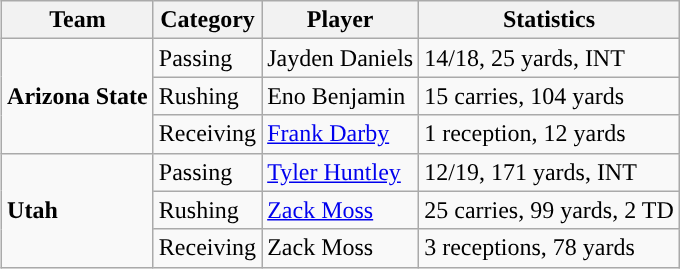<table class="wikitable" style="float: right;">
<tr>
<th>Team</th>
<th>Category</th>
<th>Player</th>
<th>Statistics</th>
</tr>
<tr>
<td rowspan=3><strong>Arizona State</strong></td>
<td>Passing</td>
<td>Jayden Daniels</td>
<td>14/18, 25 yards, INT</td>
</tr>
<tr>
<td>Rushing</td>
<td>Eno Benjamin</td>
<td>15 carries, 104 yards</td>
</tr>
<tr>
<td>Receiving</td>
<td><a href='#'>Frank Darby</a></td>
<td>1 reception, 12 yards</td>
</tr>
<tr>
<td rowspan=3><strong>Utah</strong></td>
<td>Passing</td>
<td><a href='#'>Tyler Huntley</a></td>
<td>12/19, 171 yards, INT</td>
</tr>
<tr>
<td>Rushing</td>
<td><a href='#'>Zack Moss</a></td>
<td>25 carries, 99 yards, 2 TD</td>
</tr>
<tr>
<td>Receiving</td>
<td>Zack Moss</td>
<td>3 receptions, 78 yards</td>
</tr>
</table>
